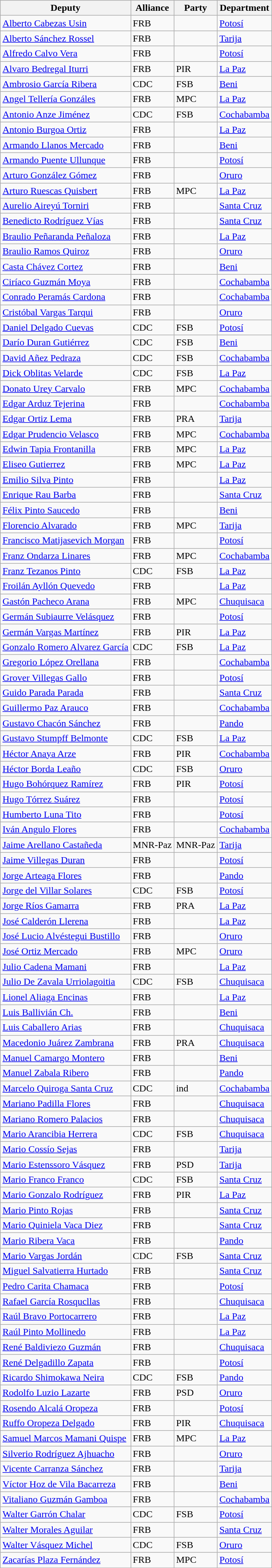<table class="wikitable sortable">
<tr>
<th>Deputy</th>
<th>Alliance</th>
<th>Party</th>
<th>Department</th>
</tr>
<tr>
<td><a href='#'>Alberto Cabezas Usin</a></td>
<td>FRB</td>
<td></td>
<td><a href='#'>Potosí</a></td>
</tr>
<tr>
<td><a href='#'>Alberto Sánchez Rossel</a></td>
<td>FRB</td>
<td></td>
<td><a href='#'>Tarija</a></td>
</tr>
<tr>
<td><a href='#'>Alfredo Calvo Vera</a></td>
<td>FRB</td>
<td></td>
<td><a href='#'>Potosí</a></td>
</tr>
<tr>
<td><a href='#'>Alvaro Bedregal Iturri</a></td>
<td>FRB</td>
<td>PIR</td>
<td><a href='#'>La Paz</a></td>
</tr>
<tr>
<td><a href='#'>Ambrosio García Ribera</a></td>
<td>CDC</td>
<td>FSB</td>
<td><a href='#'>Beni</a></td>
</tr>
<tr>
<td><a href='#'>Angel Tellería Gonzáles</a></td>
<td>FRB</td>
<td>MPC</td>
<td><a href='#'>La Paz</a></td>
</tr>
<tr>
<td><a href='#'>Antonio Anze Jiménez</a></td>
<td>CDC</td>
<td>FSB</td>
<td><a href='#'>Cochabamba</a></td>
</tr>
<tr>
<td><a href='#'>Antonio Burgoa Ortiz</a></td>
<td>FRB</td>
<td></td>
<td><a href='#'>La Paz</a></td>
</tr>
<tr>
<td><a href='#'>Armando Llanos Mercado</a></td>
<td>FRB</td>
<td></td>
<td><a href='#'>Beni</a></td>
</tr>
<tr>
<td><a href='#'>Armando Puente Ullunque</a></td>
<td>FRB</td>
<td></td>
<td><a href='#'>Potosí</a></td>
</tr>
<tr>
<td><a href='#'>Arturo González Gómez</a></td>
<td>FRB</td>
<td></td>
<td><a href='#'>Oruro</a></td>
</tr>
<tr>
<td><a href='#'>Arturo Ruescas Quisbert</a></td>
<td>FRB</td>
<td>MPC</td>
<td><a href='#'>La Paz</a></td>
</tr>
<tr>
<td><a href='#'>Aurelio Aireyú Torniri</a></td>
<td>FRB</td>
<td></td>
<td><a href='#'>Santa Cruz</a></td>
</tr>
<tr>
<td><a href='#'>Benedicto Rodríguez Vías</a></td>
<td>FRB</td>
<td></td>
<td><a href='#'>Santa Cruz</a></td>
</tr>
<tr>
<td><a href='#'>Braulio Peñaranda Peñaloza</a></td>
<td>FRB</td>
<td></td>
<td><a href='#'>La Paz</a></td>
</tr>
<tr>
<td><a href='#'>Braulio Ramos Quiroz</a></td>
<td>FRB</td>
<td></td>
<td><a href='#'>Oruro</a></td>
</tr>
<tr>
<td><a href='#'>Casta Chávez Cortez</a></td>
<td>FRB</td>
<td></td>
<td><a href='#'>Beni</a></td>
</tr>
<tr>
<td><a href='#'>Ciríaco Guzmán Moya</a></td>
<td>FRB</td>
<td></td>
<td><a href='#'>Cochabamba</a></td>
</tr>
<tr>
<td><a href='#'>Conrado Peramás Cardona</a></td>
<td>FRB</td>
<td></td>
<td><a href='#'>Cochabamba</a></td>
</tr>
<tr>
<td><a href='#'>Cristóbal Vargas Tarqui</a></td>
<td>FRB</td>
<td></td>
<td><a href='#'>Oruro</a></td>
</tr>
<tr>
<td><a href='#'>Daniel Delgado Cuevas</a></td>
<td>CDC</td>
<td>FSB</td>
<td><a href='#'>Potosí</a></td>
</tr>
<tr>
<td><a href='#'>Darío Duran Gutiérrez</a></td>
<td>CDC</td>
<td>FSB</td>
<td><a href='#'>Beni</a></td>
</tr>
<tr>
<td><a href='#'>David Añez Pedraza</a></td>
<td>CDC</td>
<td>FSB</td>
<td><a href='#'>Cochabamba</a></td>
</tr>
<tr>
<td><a href='#'>Dick Oblitas Velarde</a></td>
<td>CDC</td>
<td>FSB</td>
<td><a href='#'>La Paz</a></td>
</tr>
<tr>
<td><a href='#'>Donato Urey Carvalo</a></td>
<td>FRB</td>
<td>MPC</td>
<td><a href='#'>Cochabamba</a></td>
</tr>
<tr>
<td><a href='#'>Edgar Arduz Tejerina</a></td>
<td>FRB</td>
<td></td>
<td><a href='#'>Cochabamba</a></td>
</tr>
<tr>
<td><a href='#'>Edgar Ortiz Lema</a></td>
<td>FRB</td>
<td>PRA</td>
<td><a href='#'>Tarija</a></td>
</tr>
<tr>
<td><a href='#'>Edgar Prudencio Velasco</a></td>
<td>FRB</td>
<td>MPC</td>
<td><a href='#'>Cochabamba</a></td>
</tr>
<tr>
<td><a href='#'>Edwin Tapia Frontanilla</a></td>
<td>FRB</td>
<td>MPC</td>
<td><a href='#'>La Paz</a></td>
</tr>
<tr>
<td><a href='#'>Eliseo Gutierrez</a></td>
<td>FRB</td>
<td>MPC</td>
<td><a href='#'>La Paz</a></td>
</tr>
<tr>
<td><a href='#'>Emilio Silva Pinto</a></td>
<td>FRB</td>
<td></td>
<td><a href='#'>La Paz</a></td>
</tr>
<tr>
<td><a href='#'>Enrique Rau Barba</a></td>
<td>FRB</td>
<td></td>
<td><a href='#'>Santa Cruz</a></td>
</tr>
<tr>
<td><a href='#'>Félix Pinto Saucedo</a></td>
<td>FRB</td>
<td></td>
<td><a href='#'>Beni</a></td>
</tr>
<tr>
<td><a href='#'>Florencio Alvarado</a></td>
<td>FRB</td>
<td>MPC</td>
<td><a href='#'>Tarija</a></td>
</tr>
<tr>
<td><a href='#'>Francisco Matijasevich Morgan</a></td>
<td>FRB</td>
<td></td>
<td><a href='#'>Potosí</a></td>
</tr>
<tr>
<td><a href='#'>Franz Ondarza Linares</a></td>
<td>FRB</td>
<td>MPC</td>
<td><a href='#'>Cochabamba</a></td>
</tr>
<tr>
<td><a href='#'>Franz Tezanos Pinto</a></td>
<td>CDC</td>
<td>FSB</td>
<td><a href='#'>La Paz</a></td>
</tr>
<tr>
<td><a href='#'>Froilán Ayllón Quevedo</a></td>
<td>FRB</td>
<td></td>
<td><a href='#'>La Paz</a></td>
</tr>
<tr>
<td><a href='#'>Gastón Pacheco Arana</a></td>
<td>FRB</td>
<td>MPC</td>
<td><a href='#'>Chuquisaca</a></td>
</tr>
<tr>
<td><a href='#'>Germán Subiaurre Velásquez</a></td>
<td>FRB</td>
<td></td>
<td><a href='#'>Potosí</a></td>
</tr>
<tr>
<td><a href='#'>Germán Vargas Martínez</a></td>
<td>FRB</td>
<td>PIR</td>
<td><a href='#'>La Paz</a></td>
</tr>
<tr>
<td><a href='#'>Gonzalo Romero Alvarez García</a></td>
<td>CDC</td>
<td>FSB</td>
<td><a href='#'>La Paz</a></td>
</tr>
<tr>
<td><a href='#'>Gregorio López Orellana</a></td>
<td>FRB</td>
<td></td>
<td><a href='#'>Cochabamba</a></td>
</tr>
<tr>
<td><a href='#'>Grover Villegas Gallo</a></td>
<td>FRB</td>
<td></td>
<td><a href='#'>Potosí</a></td>
</tr>
<tr>
<td><a href='#'>Guido Parada Parada</a></td>
<td>FRB</td>
<td></td>
<td><a href='#'>Santa Cruz</a></td>
</tr>
<tr>
<td><a href='#'>Guillermo Paz Arauco</a></td>
<td>FRB</td>
<td></td>
<td><a href='#'>Cochabamba</a></td>
</tr>
<tr>
<td><a href='#'>Gustavo Chacón Sánchez</a></td>
<td>FRB</td>
<td></td>
<td><a href='#'>Pando</a></td>
</tr>
<tr>
<td><a href='#'>Gustavo Stumpff Belmonte</a></td>
<td>CDC</td>
<td>FSB</td>
<td><a href='#'>La Paz</a></td>
</tr>
<tr>
<td><a href='#'>Héctor Anaya Arze</a></td>
<td>FRB</td>
<td>PIR</td>
<td><a href='#'>Cochabamba</a></td>
</tr>
<tr>
<td><a href='#'>Héctor Borda Leaño</a></td>
<td>CDC</td>
<td>FSB</td>
<td><a href='#'>Oruro</a></td>
</tr>
<tr>
<td><a href='#'>Hugo Bohórquez Ramírez</a></td>
<td>FRB</td>
<td>PIR</td>
<td><a href='#'>Potosí</a></td>
</tr>
<tr>
<td><a href='#'>Hugo Tórrez Suárez</a></td>
<td>FRB</td>
<td></td>
<td><a href='#'>Potosí</a></td>
</tr>
<tr>
<td><a href='#'>Humberto Luna Tito</a></td>
<td>FRB</td>
<td></td>
<td><a href='#'>Potosí</a></td>
</tr>
<tr>
<td><a href='#'>Iván Angulo Flores</a></td>
<td>FRB</td>
<td></td>
<td><a href='#'>Cochabamba</a></td>
</tr>
<tr>
<td><a href='#'>Jaime Arellano Castañeda</a></td>
<td>MNR-Paz</td>
<td>MNR-Paz</td>
<td><a href='#'>Tarija</a></td>
</tr>
<tr>
<td><a href='#'>Jaime Villegas Duran</a></td>
<td>FRB</td>
<td></td>
<td><a href='#'>Potosí</a></td>
</tr>
<tr>
<td><a href='#'>Jorge Arteaga Flores</a></td>
<td>FRB</td>
<td></td>
<td><a href='#'>Pando</a></td>
</tr>
<tr>
<td><a href='#'>Jorge del Villar Solares</a></td>
<td>CDC</td>
<td>FSB</td>
<td><a href='#'>Potosí</a></td>
</tr>
<tr>
<td><a href='#'>Jorge Ríos Gamarra</a></td>
<td>FRB</td>
<td>PRA</td>
<td><a href='#'>La Paz</a></td>
</tr>
<tr>
<td><a href='#'>José Calderón Llerena</a></td>
<td>FRB</td>
<td></td>
<td><a href='#'>La Paz</a></td>
</tr>
<tr>
<td><a href='#'>José Lucio Alvéstegui Bustillo</a></td>
<td>FRB</td>
<td></td>
<td><a href='#'>Oruro</a></td>
</tr>
<tr>
<td><a href='#'>José Ortiz Mercado</a></td>
<td>FRB</td>
<td>MPC</td>
<td><a href='#'>Oruro</a></td>
</tr>
<tr>
<td><a href='#'>Julio Cadena Mamani</a></td>
<td>FRB</td>
<td></td>
<td><a href='#'>La Paz</a></td>
</tr>
<tr>
<td><a href='#'>Julio De Zavala Urriolagoitia</a></td>
<td>CDC</td>
<td>FSB</td>
<td><a href='#'>Chuquisaca</a></td>
</tr>
<tr>
<td><a href='#'>Lionel Aliaga Encinas</a></td>
<td>FRB</td>
<td></td>
<td><a href='#'>La Paz</a></td>
</tr>
<tr>
<td><a href='#'>Luis Ballivián Ch.</a></td>
<td>FRB</td>
<td></td>
<td><a href='#'>Beni</a></td>
</tr>
<tr>
<td><a href='#'>Luis Caballero Arias</a></td>
<td>FRB</td>
<td></td>
<td><a href='#'>Chuquisaca</a></td>
</tr>
<tr>
<td><a href='#'>Macedonio Juárez Zambrana</a></td>
<td>FRB</td>
<td>PRA</td>
<td><a href='#'>Chuquisaca</a></td>
</tr>
<tr>
<td><a href='#'>Manuel Camargo Montero</a></td>
<td>FRB</td>
<td></td>
<td><a href='#'>Beni</a></td>
</tr>
<tr>
<td><a href='#'>Manuel Zabala Ribero</a></td>
<td>FRB</td>
<td></td>
<td><a href='#'>Pando</a></td>
</tr>
<tr>
<td><a href='#'>Marcelo Quiroga Santa Cruz</a></td>
<td>CDC</td>
<td>ind</td>
<td><a href='#'>Cochabamba</a></td>
</tr>
<tr>
<td><a href='#'>Mariano Padilla Flores</a></td>
<td>FRB</td>
<td></td>
<td><a href='#'>Chuquisaca</a></td>
</tr>
<tr>
<td><a href='#'>Mariano Romero Palacios</a></td>
<td>FRB</td>
<td></td>
<td><a href='#'>Chuquisaca</a></td>
</tr>
<tr>
<td><a href='#'>Mario Arancibia Herrera</a></td>
<td>CDC</td>
<td>FSB</td>
<td><a href='#'>Chuquisaca</a></td>
</tr>
<tr>
<td><a href='#'>Mario Cossío Sejas</a></td>
<td>FRB</td>
<td></td>
<td><a href='#'>Tarija</a></td>
</tr>
<tr>
<td><a href='#'>Mario Estenssoro Vásquez</a></td>
<td>FRB</td>
<td>PSD</td>
<td><a href='#'>Tarija</a></td>
</tr>
<tr>
<td><a href='#'>Mario Franco Franco</a></td>
<td>CDC</td>
<td>FSB</td>
<td><a href='#'>Santa Cruz</a></td>
</tr>
<tr>
<td><a href='#'>Mario Gonzalo Rodríguez</a></td>
<td>FRB</td>
<td>PIR</td>
<td><a href='#'>La Paz</a></td>
</tr>
<tr>
<td><a href='#'>Mario Pinto Rojas</a></td>
<td>FRB</td>
<td></td>
<td><a href='#'>Santa Cruz</a></td>
</tr>
<tr>
<td><a href='#'>Mario Quiniela Vaca Diez</a></td>
<td>FRB</td>
<td></td>
<td><a href='#'>Santa Cruz</a></td>
</tr>
<tr>
<td><a href='#'>Mario Ribera Vaca</a></td>
<td>FRB</td>
<td></td>
<td><a href='#'>Pando</a></td>
</tr>
<tr>
<td><a href='#'>Mario Vargas Jordán</a></td>
<td>CDC</td>
<td>FSB</td>
<td><a href='#'>Santa Cruz</a></td>
</tr>
<tr>
<td><a href='#'>Miguel Salvatierra Hurtado</a></td>
<td>FRB</td>
<td></td>
<td><a href='#'>Santa Cruz</a></td>
</tr>
<tr>
<td><a href='#'>Pedro Carita Chamaca</a></td>
<td>FRB</td>
<td></td>
<td><a href='#'>Potosí</a></td>
</tr>
<tr>
<td><a href='#'>Rafael García Rosqucllas</a></td>
<td>FRB</td>
<td></td>
<td><a href='#'>Chuquisaca</a></td>
</tr>
<tr>
<td><a href='#'>Raúl Bravo Portocarrero</a></td>
<td>FRB</td>
<td></td>
<td><a href='#'>La Paz</a></td>
</tr>
<tr>
<td><a href='#'>Raúl Pinto Mollinedo</a></td>
<td>FRB</td>
<td></td>
<td><a href='#'>La Paz</a></td>
</tr>
<tr>
<td><a href='#'>René Baldiviezo Guzmán</a></td>
<td>FRB</td>
<td></td>
<td><a href='#'>Chuquisaca</a></td>
</tr>
<tr>
<td><a href='#'>René Delgadillo Zapata</a></td>
<td>FRB</td>
<td></td>
<td><a href='#'>Potosí</a></td>
</tr>
<tr>
<td><a href='#'>Ricardo Shimokawa Neira</a></td>
<td>CDC</td>
<td>FSB</td>
<td><a href='#'>Pando</a></td>
</tr>
<tr>
<td><a href='#'>Rodolfo Luzio Lazarte</a></td>
<td>FRB</td>
<td>PSD</td>
<td><a href='#'>Oruro</a></td>
</tr>
<tr>
<td><a href='#'>Rosendo Alcalá Oropeza</a></td>
<td>FRB</td>
<td></td>
<td><a href='#'>Potosí</a></td>
</tr>
<tr>
<td><a href='#'>Ruffo Oropeza Delgado</a></td>
<td>FRB</td>
<td>PIR</td>
<td><a href='#'>Chuquisaca</a></td>
</tr>
<tr>
<td><a href='#'>Samuel Marcos Mamani Quispe</a></td>
<td>FRB</td>
<td>MPC</td>
<td><a href='#'>La Paz</a></td>
</tr>
<tr>
<td><a href='#'>Silverio Rodríguez Ajhuacho</a></td>
<td>FRB</td>
<td></td>
<td><a href='#'>Oruro</a></td>
</tr>
<tr>
<td><a href='#'>Vicente Carranza Sánchez</a></td>
<td>FRB</td>
<td></td>
<td><a href='#'>Tarija</a></td>
</tr>
<tr>
<td><a href='#'>Víctor Hoz de Vila Bacarreza</a></td>
<td>FRB</td>
<td></td>
<td><a href='#'>Beni</a></td>
</tr>
<tr>
<td><a href='#'>Vitaliano Guzmán Gamboa</a></td>
<td>FRB</td>
<td></td>
<td><a href='#'>Cochabamba</a></td>
</tr>
<tr>
<td><a href='#'>Walter Garrón Chalar</a></td>
<td>CDC</td>
<td>FSB</td>
<td><a href='#'>Potosí</a></td>
</tr>
<tr>
<td><a href='#'>Walter Morales Aguilar</a></td>
<td>FRB</td>
<td></td>
<td><a href='#'>Santa Cruz</a></td>
</tr>
<tr>
<td><a href='#'>Walter Vásquez Michel</a></td>
<td>CDC</td>
<td>FSB</td>
<td><a href='#'>Oruro</a></td>
</tr>
<tr>
<td><a href='#'>Zacarías Plaza Fernández</a></td>
<td>FRB</td>
<td>MPC</td>
<td><a href='#'>Potosí</a></td>
</tr>
</table>
